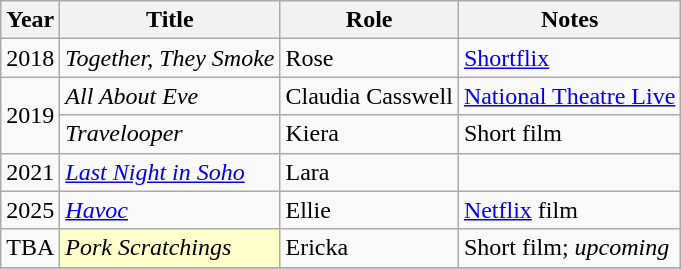<table class="wikitable unsortable">
<tr>
<th>Year</th>
<th>Title</th>
<th>Role</th>
<th>Notes</th>
</tr>
<tr>
<td>2018</td>
<td><em>Together, They Smoke</em></td>
<td>Rose</td>
<td><a href='#'>Shortflix</a></td>
</tr>
<tr>
<td rowspan="2">2019</td>
<td><em>All About Eve</em></td>
<td>Claudia Casswell</td>
<td><a href='#'>National Theatre Live</a></td>
</tr>
<tr>
<td><em>Travelooper</em></td>
<td>Kiera</td>
<td>Short film</td>
</tr>
<tr>
<td>2021</td>
<td><em><a href='#'>Last Night in Soho</a></em></td>
<td>Lara</td>
<td></td>
</tr>
<tr>
<td>2025</td>
<td><em><a href='#'>Havoc</a></em></td>
<td>Ellie</td>
<td><a href='#'>Netflix</a> film</td>
</tr>
<tr>
<td rowspan="1">TBA</td>
<td scope=row align="left" style="background:#FFFFCC;"><em>Pork Scratchings</em></td>
<td>Ericka</td>
<td>Short film; <em>upcoming</em></td>
</tr>
<tr>
</tr>
</table>
